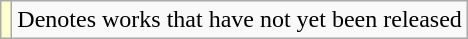<table class="wikitable">
<tr>
<td style="background:#FFFFCC;"></td>
<td>Denotes works that have not yet been released</td>
</tr>
</table>
